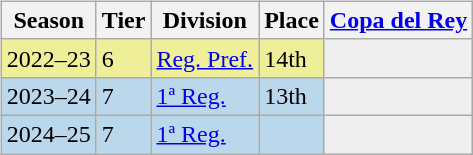<table>
<tr>
<td valign="top" width=0%><br><table class="wikitable">
<tr style="background:#f0f6fa;">
<th>Season</th>
<th>Tier</th>
<th>Division</th>
<th>Place</th>
<th><a href='#'>Copa del Rey</a></th>
</tr>
<tr>
<td style="background:#EFEF99;">2022–23</td>
<td style="background:#EFEF99;">6</td>
<td style="background:#EFEF99;"><a href='#'>Reg. Pref.</a></td>
<td style="background:#EFEF99;">14th</td>
<th style="background:#efefef;"></th>
</tr>
<tr>
<td style="background:#BBD7EC;">2023–24</td>
<td style="background:#BBD7EC;">7</td>
<td style="background:#BBD7EC;"><a href='#'>1ª Reg.</a></td>
<td style="background:#BBD7EC;">13th</td>
<th style="background:#efefef;"></th>
</tr>
<tr>
<td style="background:#BBD7EC;">2024–25</td>
<td style="background:#BBD7EC;">7</td>
<td style="background:#BBD7EC;"><a href='#'>1ª Reg.</a></td>
<td style="background:#BBD7EC;"></td>
<th style="background:#efefef;"></th>
</tr>
</table>
</td>
</tr>
</table>
